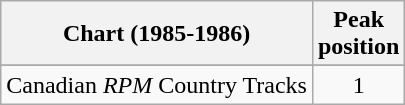<table class="wikitable sortable">
<tr>
<th align="left">Chart (1985-1986)</th>
<th align="center">Peak<br>position</th>
</tr>
<tr>
</tr>
<tr>
<td align="left">Canadian <em>RPM</em> Country Tracks</td>
<td align="center">1</td>
</tr>
</table>
